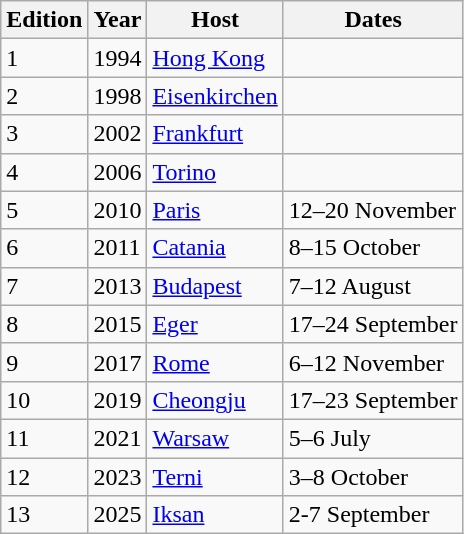<table class="wikitable">
<tr>
<th>Edition</th>
<th>Year</th>
<th>Host</th>
<th>Dates</th>
</tr>
<tr>
<td>1</td>
<td>1994</td>
<td> <a href='#'>Hong Kong</a></td>
<td></td>
</tr>
<tr>
<td>2</td>
<td>1998</td>
<td> <a href='#'>Eisenkirchen</a></td>
<td></td>
</tr>
<tr>
<td>3</td>
<td>2002</td>
<td> <a href='#'>Frankfurt</a></td>
<td></td>
</tr>
<tr>
<td>4</td>
<td>2006</td>
<td> <a href='#'>Torino</a></td>
<td></td>
</tr>
<tr>
<td>5</td>
<td>2010</td>
<td> <a href='#'>Paris</a></td>
<td>12–20 November</td>
</tr>
<tr>
<td>6</td>
<td>2011</td>
<td> <a href='#'>Catania</a></td>
<td>8–15 October</td>
</tr>
<tr>
<td>7</td>
<td>2013</td>
<td> <a href='#'>Budapest</a></td>
<td>7–12 August</td>
</tr>
<tr>
<td>8</td>
<td>2015</td>
<td> <a href='#'>Eger</a></td>
<td>17–24 September</td>
</tr>
<tr>
<td>9</td>
<td>2017</td>
<td> <a href='#'>Rome</a></td>
<td>6–12 November</td>
</tr>
<tr>
<td>10</td>
<td>2019</td>
<td> <a href='#'>Cheongju</a></td>
<td>17–23 September</td>
</tr>
<tr>
<td>11</td>
<td>2021</td>
<td> <a href='#'>Warsaw</a></td>
<td>5–6 July</td>
</tr>
<tr>
<td>12</td>
<td>2023</td>
<td> <a href='#'>Terni</a></td>
<td>3–8 October</td>
</tr>
<tr>
<td>13</td>
<td>2025</td>
<td> <a href='#'>Iksan</a></td>
<td>2-7 September</td>
</tr>
</table>
